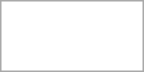<table style="text-align:center; border:1px solid darkgrey;">
<tr>
<td></td>
<td></td>
<td></td>
<td>        </td>
<td></td>
<td>        </td>
<td></td>
</tr>
<tr>
<td></td>
<td></td>
<td></td>
<td>        </td>
<td></td>
<td>        </td>
<td></td>
</tr>
</table>
